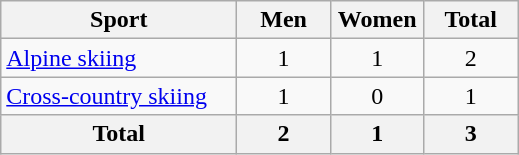<table class="wikitable sortable" style="text-align:center;">
<tr>
<th width=150>Sport</th>
<th width=55>Men</th>
<th width=55>Women</th>
<th width=55>Total</th>
</tr>
<tr>
<td align=left><a href='#'>Alpine skiing</a></td>
<td>1</td>
<td>1</td>
<td>2</td>
</tr>
<tr>
<td align=left><a href='#'>Cross-country skiing</a></td>
<td>1</td>
<td>0</td>
<td>1</td>
</tr>
<tr>
<th>Total</th>
<th>2</th>
<th>1</th>
<th>3</th>
</tr>
</table>
